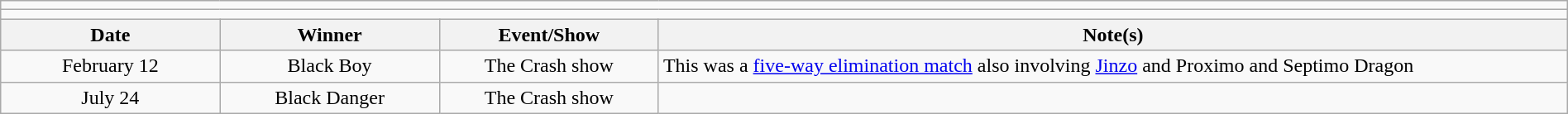<table class="wikitable" style="text-align:center; width:100%;">
<tr>
<td colspan="5"></td>
</tr>
<tr>
<td colspan="5"><strong></strong></td>
</tr>
<tr>
<th width=14%>Date</th>
<th width=14%>Winner</th>
<th width=14%>Event/Show</th>
<th width=58%>Note(s)</th>
</tr>
<tr>
<td>February 12</td>
<td>Black Boy</td>
<td>The Crash show</td>
<td align=left>This was a <a href='#'>five-way elimination match</a> also involving <a href='#'>Jinzo</a> and Proximo and Septimo Dragon</td>
</tr>
<tr>
<td>July 24</td>
<td>Black Danger</td>
<td>The Crash show</td>
<td align=left></td>
</tr>
</table>
